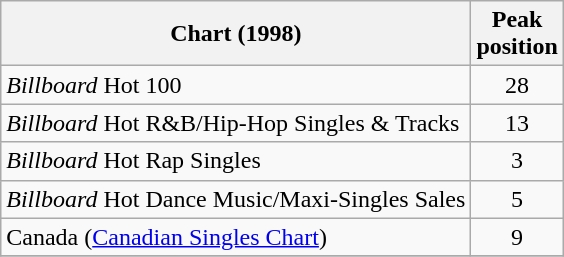<table class="wikitable">
<tr>
<th>Chart (1998)</th>
<th>Peak<br>position</th>
</tr>
<tr>
<td><em>Billboard</em> Hot 100</td>
<td align="center">28</td>
</tr>
<tr>
<td><em>Billboard</em> Hot R&B/Hip-Hop Singles & Tracks</td>
<td align="center">13</td>
</tr>
<tr>
<td><em>Billboard</em> Hot Rap Singles</td>
<td align="center">3</td>
</tr>
<tr>
<td><em>Billboard</em> Hot Dance Music/Maxi-Singles Sales</td>
<td align="center">5</td>
</tr>
<tr>
<td>Canada (<a href='#'>Canadian Singles Chart</a>)</td>
<td align="center">9</td>
</tr>
<tr>
</tr>
</table>
